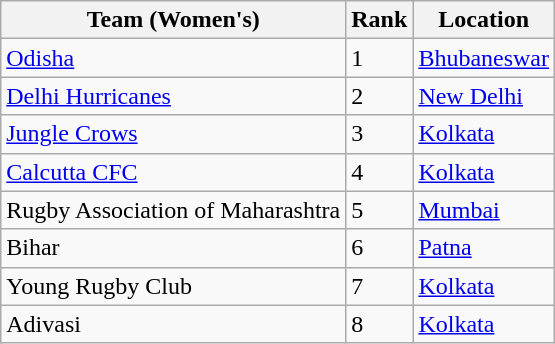<table class="wikitable sortable">
<tr>
<th>Team (Women's)</th>
<th>Rank</th>
<th>Location</th>
</tr>
<tr>
<td><a href='#'>Odisha</a></td>
<td>1</td>
<td><a href='#'>Bhubaneswar</a></td>
</tr>
<tr>
<td><a href='#'>Delhi Hurricanes</a></td>
<td>2</td>
<td><a href='#'>New Delhi</a></td>
</tr>
<tr>
<td><a href='#'>Jungle Crows</a></td>
<td>3</td>
<td><a href='#'>Kolkata</a></td>
</tr>
<tr>
<td><a href='#'>Calcutta CFC</a></td>
<td>4</td>
<td><a href='#'>Kolkata</a></td>
</tr>
<tr>
<td>Rugby Association of Maharashtra</td>
<td>5</td>
<td><a href='#'>Mumbai</a></td>
</tr>
<tr>
<td>Bihar</td>
<td>6</td>
<td><a href='#'>Patna</a></td>
</tr>
<tr>
<td>Young Rugby Club</td>
<td>7</td>
<td><a href='#'>Kolkata</a></td>
</tr>
<tr>
<td>Adivasi</td>
<td>8</td>
<td><a href='#'>Kolkata</a></td>
</tr>
</table>
